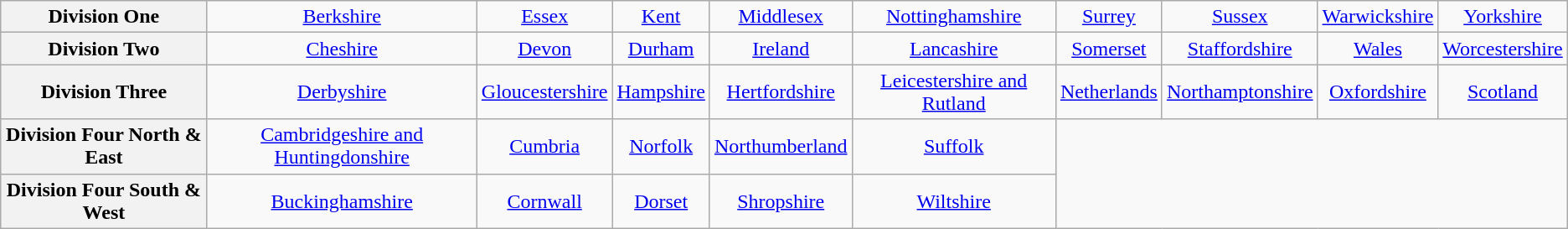<table class="wikitable" style="text-align: center" style="font-size: 95%; border: 1px #aaaaaa solid; border-collapse: collapse; clear:center;">
<tr>
<th>Division One</th>
<td><a href='#'>Berkshire</a></td>
<td><a href='#'>Essex</a></td>
<td><a href='#'>Kent</a></td>
<td><a href='#'>Middlesex</a></td>
<td><a href='#'>Nottinghamshire</a></td>
<td><a href='#'>Surrey</a></td>
<td><a href='#'>Sussex</a></td>
<td><a href='#'>Warwickshire</a></td>
<td><a href='#'>Yorkshire</a></td>
</tr>
<tr>
<th>Division Two</th>
<td><a href='#'>Cheshire</a></td>
<td><a href='#'>Devon</a></td>
<td><a href='#'>Durham</a></td>
<td><a href='#'>Ireland</a></td>
<td><a href='#'>Lancashire</a></td>
<td><a href='#'>Somerset</a></td>
<td><a href='#'>Staffordshire</a></td>
<td><a href='#'>Wales</a></td>
<td><a href='#'>Worcestershire</a></td>
</tr>
<tr>
<th>Division Three</th>
<td><a href='#'>Derbyshire</a></td>
<td><a href='#'>Gloucestershire</a></td>
<td><a href='#'>Hampshire</a></td>
<td><a href='#'>Hertfordshire</a></td>
<td><a href='#'>Leicestershire and Rutland</a></td>
<td><a href='#'>Netherlands</a></td>
<td><a href='#'>Northamptonshire</a></td>
<td><a href='#'>Oxfordshire</a></td>
<td><a href='#'>Scotland</a></td>
</tr>
<tr>
<th>Division Four North & East</th>
<td><a href='#'>Cambridgeshire and Huntingdonshire</a></td>
<td><a href='#'>Cumbria</a></td>
<td><a href='#'>Norfolk</a></td>
<td><a href='#'>Northumberland</a></td>
<td><a href='#'>Suffolk</a></td>
</tr>
<tr>
<th>Division Four South & West</th>
<td><a href='#'>Buckinghamshire</a></td>
<td><a href='#'>Cornwall</a></td>
<td><a href='#'>Dorset</a></td>
<td><a href='#'>Shropshire</a></td>
<td><a href='#'>Wiltshire</a></td>
</tr>
</table>
